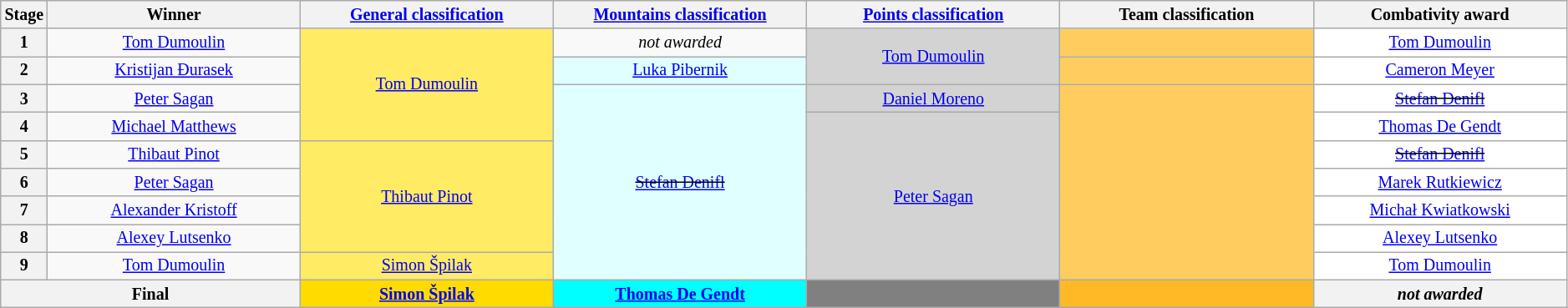<table class="wikitable" style="text-align: center; font-size:smaller;">
<tr style="background:#efefef;">
<th scope="col" style="width:1%;">Stage</th>
<th scope="col" style="width:16.5%;">Winner</th>
<th scope="col" style="width:16.5%;"><a href='#'>General classification</a><br></th>
<th scope="col" style="width:16.5%;"><a href='#'>Mountains classification</a><br></th>
<th scope="col" style="width:16.5%;"><a href='#'>Points classification</a><br></th>
<th scope="col" style="width:16.5%;">Team classification<br></th>
<th scope="col" style="width:16.5%;">Combativity award</th>
</tr>
<tr>
<th scope="row">1</th>
<td><a href='#'>Tom Dumoulin</a></td>
<td style="background:#FFEB64;" rowspan="4"><a href='#'>Tom Dumoulin</a></td>
<td><em>not awarded</em></td>
<td style="background:lightgray;" rowspan="2"><a href='#'>Tom Dumoulin</a></td>
<td style="background:#FFCD5F;"></td>
<td style="background:white;"><a href='#'>Tom Dumoulin</a></td>
</tr>
<tr>
<th scope="row">2</th>
<td><a href='#'>Kristijan Đurasek</a></td>
<td style="background:lightcyan;"><a href='#'>Luka Pibernik</a></td>
<td style="background:#FFCD5F;"></td>
<td style="background:white;"><a href='#'>Cameron Meyer</a></td>
</tr>
<tr>
<th scope="row">3</th>
<td><a href='#'>Peter Sagan</a></td>
<td style="background:lightcyan;" rowspan="7"><s><a href='#'>Stefan Denifl</a></s></td>
<td style="background:lightgray;"><a href='#'>Daniel Moreno</a></td>
<td style="background:#FFCD5F;" rowspan=7></td>
<td style="background:white;"><s><a href='#'>Stefan Denifl</a></s></td>
</tr>
<tr>
<th scope="row">4</th>
<td><a href='#'>Michael Matthews</a></td>
<td style="background:lightgray;"  rowspan="6"><a href='#'>Peter Sagan</a></td>
<td style="background:white;"><a href='#'>Thomas De Gendt</a></td>
</tr>
<tr>
<th scope="row">5</th>
<td><a href='#'>Thibaut Pinot</a></td>
<td style="background:#FFEB64;" rowspan="4"><a href='#'>Thibaut Pinot</a></td>
<td style="background:white;"><s><a href='#'>Stefan Denifl</a></s></td>
</tr>
<tr>
<th scope="row">6</th>
<td><a href='#'>Peter Sagan</a></td>
<td style="background:white;"><a href='#'>Marek Rutkiewicz</a></td>
</tr>
<tr>
<th scope="row">7</th>
<td><a href='#'>Alexander Kristoff</a></td>
<td style="background:white"><a href='#'>Michał Kwiatkowski</a></td>
</tr>
<tr>
<th scope="row">8</th>
<td><a href='#'>Alexey Lutsenko</a></td>
<td style="background:white;"><a href='#'>Alexey Lutsenko</a></td>
</tr>
<tr>
<th scope="row">9</th>
<td><a href='#'>Tom Dumoulin</a></td>
<td style="background:#FFEB64;"><a href='#'>Simon Špilak</a></td>
<td style="background:white;"><a href='#'>Tom Dumoulin</a></td>
</tr>
<tr>
<th colspan="2">Final</th>
<th style="background:#FFDB00;"><a href='#'>Simon Špilak</a></th>
<th style="background:cyan;"><a href='#'>Thomas De Gendt</a></th>
<th style="background:gray;"></th>
<th style="background:#FFB927;"></th>
<th style="background:offwhite;"><em>not awarded</em></th>
</tr>
</table>
